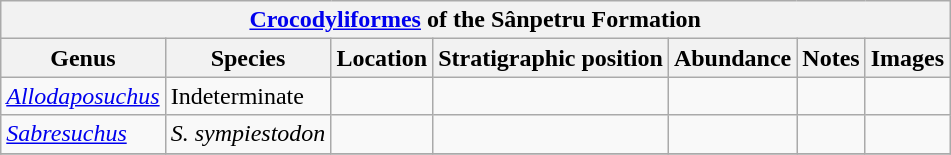<table class="wikitable" align="center">
<tr>
<th colspan="7" align="center"><a href='#'>Crocodyliformes</a> <strong>of the Sânpetru Formation</strong></th>
</tr>
<tr>
<th>Genus</th>
<th>Species</th>
<th>Location</th>
<th>Stratigraphic position</th>
<th>Abundance</th>
<th>Notes</th>
<th>Images</th>
</tr>
<tr>
<td><em><a href='#'>Allodaposuchus</a></em></td>
<td>Indeterminate</td>
<td></td>
<td></td>
<td></td>
<td></td>
<td></td>
</tr>
<tr>
<td><em><a href='#'>Sabresuchus</a></em></td>
<td><em>S. sympiestodon</em></td>
<td></td>
<td></td>
<td></td>
<td></td>
<td></td>
</tr>
<tr>
</tr>
</table>
